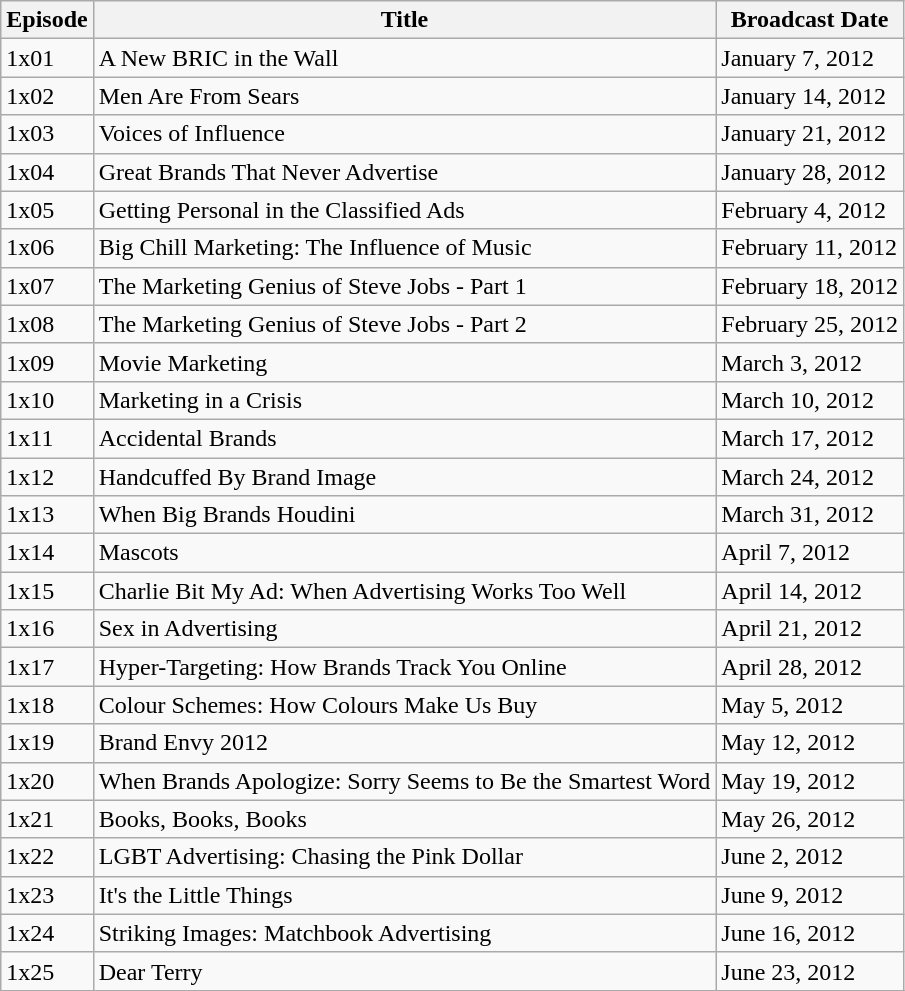<table class="wikitable sortable">
<tr>
<th>Episode</th>
<th>Title</th>
<th>Broadcast Date</th>
</tr>
<tr>
<td>1x01</td>
<td>A New BRIC in the Wall</td>
<td>January 7, 2012</td>
</tr>
<tr>
<td>1x02</td>
<td>Men Are From Sears</td>
<td>January 14, 2012</td>
</tr>
<tr>
<td>1x03</td>
<td>Voices of Influence</td>
<td>January 21, 2012</td>
</tr>
<tr>
<td>1x04</td>
<td>Great Brands That Never Advertise</td>
<td>January 28, 2012</td>
</tr>
<tr>
<td>1x05</td>
<td>Getting Personal in the Classified Ads</td>
<td>February 4, 2012</td>
</tr>
<tr>
<td>1x06</td>
<td>Big Chill Marketing: The Influence of Music</td>
<td>February 11, 2012</td>
</tr>
<tr>
<td>1x07</td>
<td>The Marketing Genius of Steve Jobs - Part 1</td>
<td>February 18, 2012</td>
</tr>
<tr>
<td>1x08</td>
<td>The Marketing Genius of Steve Jobs - Part 2</td>
<td>February 25, 2012</td>
</tr>
<tr>
<td>1x09</td>
<td>Movie Marketing</td>
<td>March 3, 2012</td>
</tr>
<tr>
<td>1x10</td>
<td>Marketing in a Crisis</td>
<td>March 10, 2012</td>
</tr>
<tr>
<td>1x11</td>
<td>Accidental Brands</td>
<td>March 17, 2012</td>
</tr>
<tr>
<td>1x12</td>
<td>Handcuffed By Brand Image</td>
<td>March 24, 2012</td>
</tr>
<tr>
<td>1x13</td>
<td>When Big Brands Houdini</td>
<td>March 31, 2012</td>
</tr>
<tr>
<td>1x14</td>
<td>Mascots</td>
<td>April 7, 2012</td>
</tr>
<tr>
<td>1x15</td>
<td>Charlie Bit My Ad: When Advertising Works Too Well</td>
<td>April 14, 2012</td>
</tr>
<tr>
<td>1x16</td>
<td>Sex in Advertising</td>
<td>April 21, 2012</td>
</tr>
<tr>
<td>1x17</td>
<td>Hyper-Targeting: How Brands Track You Online</td>
<td>April 28, 2012</td>
</tr>
<tr>
<td>1x18</td>
<td>Colour Schemes: How Colours Make Us Buy</td>
<td>May 5, 2012</td>
</tr>
<tr>
<td>1x19</td>
<td>Brand Envy 2012</td>
<td>May 12, 2012</td>
</tr>
<tr>
<td>1x20</td>
<td>When Brands Apologize: Sorry Seems to Be the Smartest Word</td>
<td>May 19, 2012</td>
</tr>
<tr>
<td>1x21</td>
<td>Books, Books, Books</td>
<td>May 26, 2012</td>
</tr>
<tr>
<td>1x22</td>
<td>LGBT Advertising: Chasing the Pink Dollar</td>
<td>June 2, 2012</td>
</tr>
<tr>
<td>1x23</td>
<td>It's the Little Things</td>
<td>June 9, 2012</td>
</tr>
<tr>
<td>1x24</td>
<td>Striking Images: Matchbook Advertising</td>
<td>June 16, 2012</td>
</tr>
<tr>
<td>1x25</td>
<td>Dear Terry</td>
<td>June 23, 2012</td>
</tr>
<tr>
</tr>
</table>
